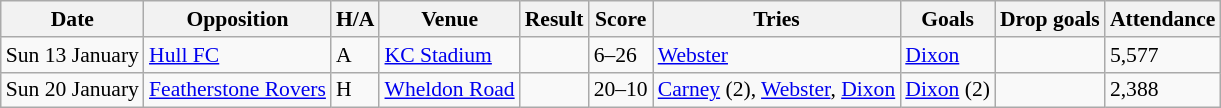<table class="wikitable" style="font-size:90%;">
<tr>
<th>Date</th>
<th>Opposition</th>
<th>H/A</th>
<th>Venue</th>
<th>Result</th>
<th>Score</th>
<th>Tries</th>
<th>Goals</th>
<th>Drop goals</th>
<th>Attendance</th>
</tr>
<tr>
<td>Sun 13 January</td>
<td> <a href='#'>Hull FC</a></td>
<td>A</td>
<td><a href='#'>KC Stadium</a></td>
<td></td>
<td>6–26</td>
<td><a href='#'>Webster</a></td>
<td><a href='#'>Dixon</a></td>
<td></td>
<td>5,577</td>
</tr>
<tr>
<td>Sun 20 January</td>
<td> <a href='#'>Featherstone Rovers</a></td>
<td>H</td>
<td><a href='#'>Wheldon Road</a></td>
<td></td>
<td>20–10</td>
<td><a href='#'>Carney</a> (2), <a href='#'>Webster</a>, <a href='#'>Dixon</a></td>
<td><a href='#'>Dixon</a> (2)</td>
<td></td>
<td>2,388</td>
</tr>
</table>
